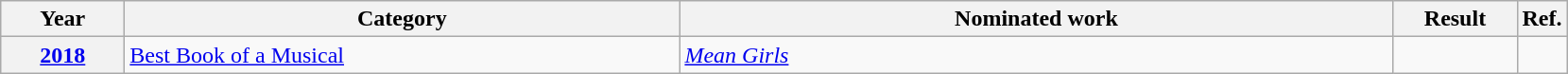<table class=wikitable>
<tr>
<th scope="col" style="width:5em;">Year</th>
<th scope="col" style="width:24em;">Category</th>
<th scope="col" style="width:31em;">Nominated work</th>
<th scope="col" style="width:5em;">Result</th>
<th>Ref.</th>
</tr>
<tr>
<th row=scope style="text-align:center;"><a href='#'>2018</a></th>
<td><a href='#'>Best Book of a Musical</a></td>
<td><em><a href='#'>Mean Girls</a></em></td>
<td></td>
<td style="text-align:center;"></td>
</tr>
</table>
